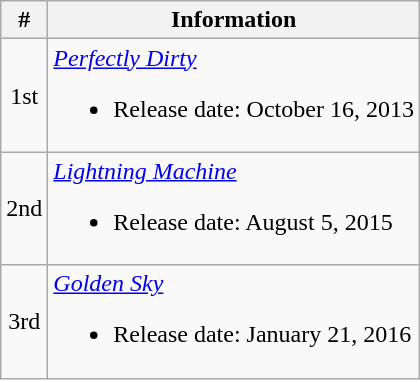<table class="wikitable">
<tr>
<th>#</th>
<th>Information</th>
</tr>
<tr>
<td align="center">1st</td>
<td align="left"><em><a href='#'>Perfectly Dirty</a></em><br><ul><li>Release date: October 16, 2013</li></ul></td>
</tr>
<tr>
<td align="center">2nd</td>
<td align="left"><em><a href='#'>Lightning Machine</a></em><br><ul><li>Release date: August 5, 2015</li></ul></td>
</tr>
<tr>
<td align="center">3rd</td>
<td align="left"><em><a href='#'>Golden Sky</a></em><br><ul><li>Release date: January 21, 2016</li></ul></td>
</tr>
</table>
